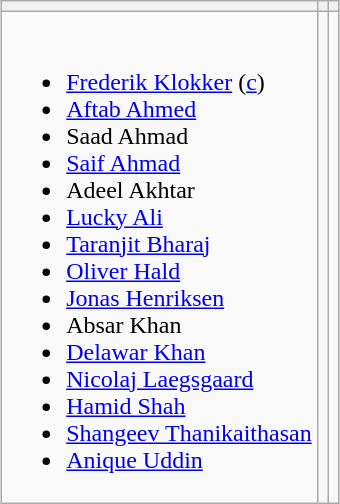<table class="wikitable" style="text-align:left; margin:auto">
<tr>
<th></th>
<th></th>
<th></th>
</tr>
<tr style="vertical-align:top">
<td><br><ul><li><a href='#'>Frederik Klokker</a> (<a href='#'>c</a>)</li><li><a href='#'>Aftab Ahmed</a></li><li>Saad Ahmad</li><li><a href='#'>Saif Ahmad</a></li><li>Adeel Akhtar</li><li><a href='#'>Lucky Ali</a></li><li><a href='#'>Taranjit Bharaj</a></li><li><a href='#'>Oliver Hald</a></li><li><a href='#'>Jonas Henriksen</a></li><li>Absar Khan</li><li><a href='#'>Delawar Khan</a></li><li><a href='#'>Nicolaj Laegsgaard</a></li><li><a href='#'>Hamid Shah</a></li><li><a href='#'>Shangeev Thanikaithasan</a></li><li><a href='#'>Anique Uddin</a></li></ul></td>
<td></td>
<td></td>
</tr>
</table>
